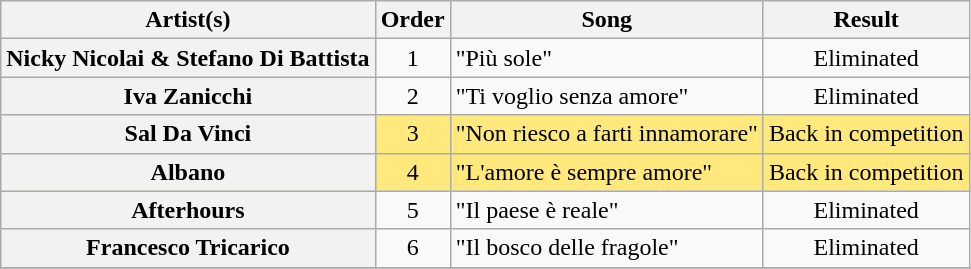<table class="wikitable plainrowheaders sortable">
<tr>
<th>Artist(s)</th>
<th>Order</th>
<th>Song</th>
<th>Result</th>
</tr>
<tr>
<th scope="row">Nicky Nicolai & Stefano Di Battista</th>
<td style="text-align:center;">1</td>
<td>"Più sole"</td>
<td style="text-align:center;">Eliminated</td>
</tr>
<tr>
<th scope="row">Iva Zanicchi</th>
<td style="text-align:center;">2</td>
<td>"Ti voglio senza amore"</td>
<td style="text-align:center;">Eliminated</td>
</tr>
<tr style="background:#ffe87c;">
<th scope="row">Sal Da Vinci</th>
<td style="text-align:center;">3</td>
<td>"Non riesco a farti innamorare"</td>
<td style="text-align:center;">Back in competition</td>
</tr>
<tr style="background:#ffe87c;">
<th scope="row">Albano</th>
<td style="text-align:center;">4</td>
<td>"L'amore è sempre amore"</td>
<td style="text-align:center;">Back in competition</td>
</tr>
<tr>
<th scope="row">Afterhours</th>
<td style="text-align:center;">5</td>
<td>"Il paese è reale"</td>
<td style="text-align:center;">Eliminated</td>
</tr>
<tr>
<th scope="row">Francesco Tricarico</th>
<td style="text-align:center;">6</td>
<td>"Il bosco delle fragole"</td>
<td style="text-align:center;">Eliminated</td>
</tr>
<tr>
</tr>
</table>
